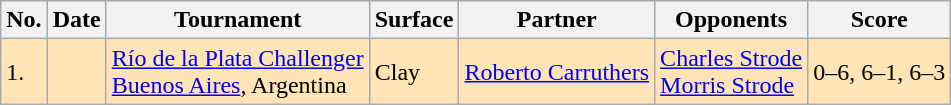<table class="sortable wikitable">
<tr>
<th>No.</th>
<th>Date</th>
<th>Tournament</th>
<th>Surface</th>
<th>Partner</th>
<th>Opponents</th>
<th class="unsortable">Score</th>
</tr>
<tr style="background:moccasin;">
<td>1.</td>
<td></td>
<td><a href='#'>Río de la Plata Challenger</a><br><a href='#'>Buenos Aires</a>, Argentina</td>
<td>Clay</td>
<td> <a href='#'>Roberto Carruthers</a></td>
<td> <a href='#'>Charles Strode</a> <br>  <a href='#'>Morris Strode</a></td>
<td>0–6, 6–1, 6–3</td>
</tr>
</table>
